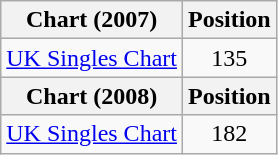<table class="wikitable sortable">
<tr>
<th>Chart (2007)</th>
<th>Position</th>
</tr>
<tr>
<td><a href='#'>UK Singles Chart</a></td>
<td style="text-align:center;">135</td>
</tr>
<tr>
<th>Chart (2008)</th>
<th>Position</th>
</tr>
<tr>
<td><a href='#'>UK Singles Chart</a></td>
<td style="text-align:center;">182</td>
</tr>
</table>
